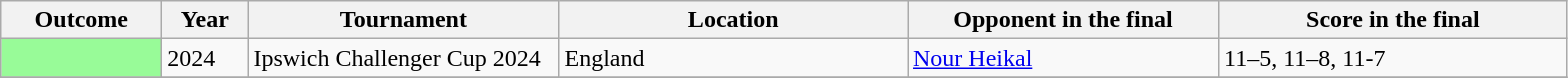<table class="sortable wikitable">
<tr>
<th width="100">Outcome</th>
<th width="50">Year</th>
<th width="200">Tournament</th>
<th width="225">Location</th>
<th width="200">Opponent in the final</th>
<th width="225">Score in the final</th>
</tr>
<tr>
<td bgcolor="98FB98"></td>
<td>2024</td>
<td>Ipswich Challenger Cup 2024</td>
<td>England</td>
<td> <a href='#'>Nour Heikal</a></td>
<td>11–5, 11–8, 11-7</td>
</tr>
<tr>
</tr>
</table>
